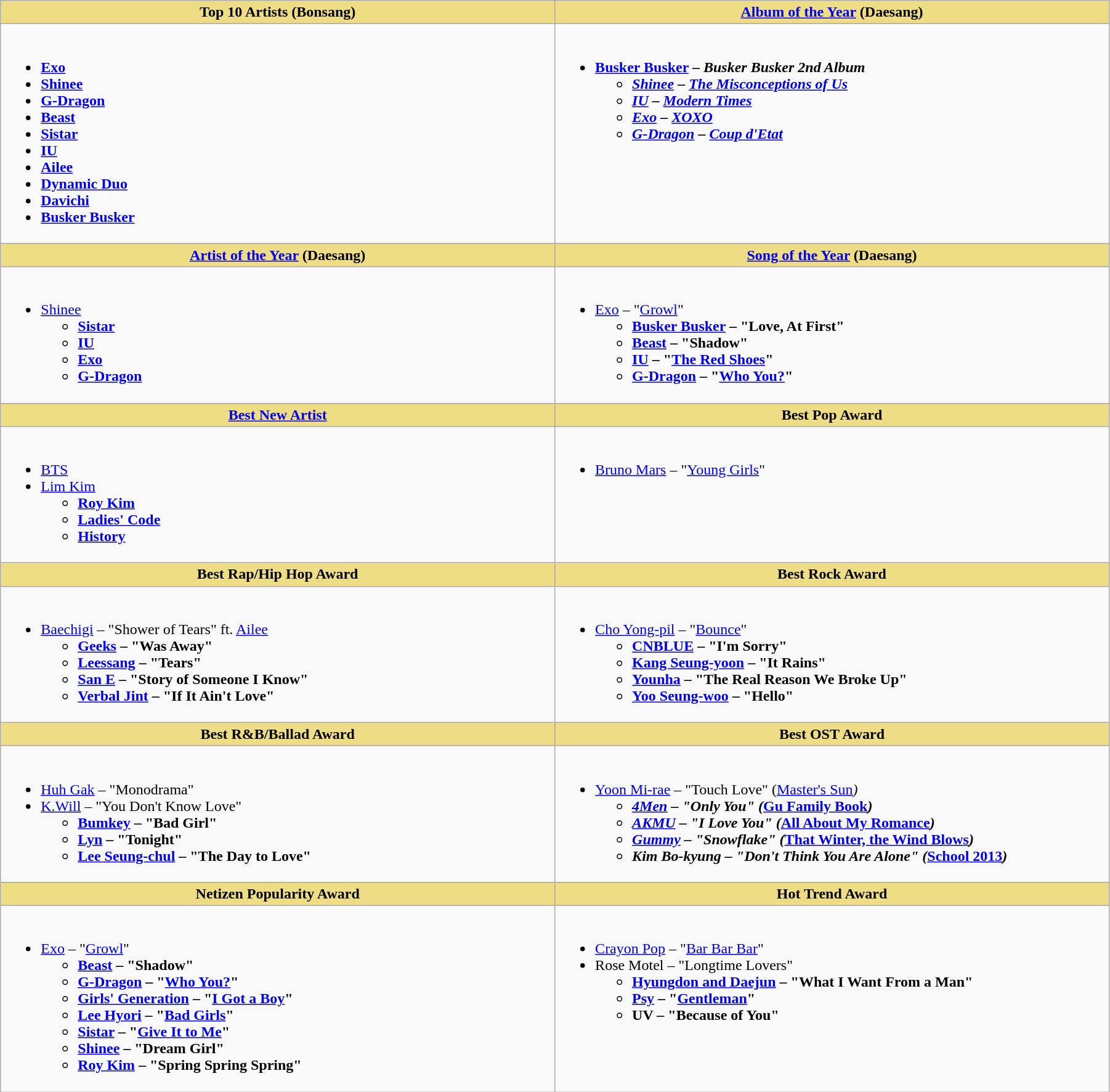<table class="wikitable" style="width:95%">
<tr>
<th style="background:#EEDD85; width=;">Top 10 Artists (Bonsang)</th>
<th style="background:#EEDD85; width=;"><a href='#'>Album of the Year</a> (Daesang)</th>
</tr>
<tr>
<td style="vertical-align:top"><br><ul><li><strong><a href='#'>Exo</a></strong></li><li><strong><a href='#'>Shinee</a></strong></li><li><strong><a href='#'>G-Dragon</a></strong></li><li><strong><a href='#'>Beast</a></strong></li><li><strong><a href='#'>Sistar</a></strong></li><li><strong><a href='#'>IU</a></strong></li><li><strong><a href='#'>Ailee</a></strong></li><li><strong><a href='#'>Dynamic Duo</a></strong></li><li><strong><a href='#'>Davichi</a></strong></li><li><strong><a href='#'>Busker Busker</a></strong></li></ul></td>
<td style="vertical-align:top"><br><ul><li><strong><a href='#'>Busker Busker</a> – <em>Busker Busker 2nd Album<strong><em><ul><li><a href='#'>Shinee</a> – </em><a href='#'>The Misconceptions of Us</a><em></li><li><a href='#'>IU</a> – </em><a href='#'>Modern Times</a><em></li><li><a href='#'>Exo</a> – </em><a href='#'>XOXO</a><em></li><li><a href='#'>G-Dragon</a> – </em><a href='#'>Coup d'Etat</a><em></li></ul></li></ul></td>
</tr>
<tr>
<th scope="col" style="background:#EEDD85; width:50%"><a href='#'>Artist of the Year</a> (Daesang)</th>
<th scope="col" style="background:#EEDD85; width:50%"><a href='#'>Song of the Year</a> (Daesang)</th>
</tr>
<tr>
<td style="vertical-align:top"><br><ul><li></strong><a href='#'>Shinee</a><strong><ul><li><a href='#'>Sistar</a></li><li><a href='#'>IU</a></li><li><a href='#'>Exo</a></li><li><a href='#'>G-Dragon</a></li></ul></li></ul></td>
<td style="vertical-align:top"><br><ul><li></strong><a href='#'>Exo</a> – "<a href='#'>Growl</a>"<strong><ul><li><a href='#'>Busker Busker</a> – "Love, At First"</li><li><a href='#'>Beast</a> – "Shadow"</li><li><a href='#'>IU</a> – "<a href='#'>The Red Shoes</a>"</li><li><a href='#'>G-Dragon</a> – "<a href='#'>Who You?</a>"</li></ul></li></ul></td>
</tr>
<tr>
<th scope="col" style="background:#EEDD85; width:50%"><a href='#'>Best New Artist</a></th>
<th scope="col" style="background:#EEDD85; width:50%">Best Pop Award</th>
</tr>
<tr>
<td style="vertical-align:top"><br><ul><li></strong><a href='#'>BTS</a><strong></li><li></strong><a href='#'>Lim Kim</a><strong><ul><li><a href='#'>Roy Kim</a></li><li><a href='#'>Ladies' Code</a></li><li><a href='#'>History</a></li></ul></li></ul></td>
<td style="vertical-align:top"><br><ul><li></strong><a href='#'>Bruno Mars</a> – "<a href='#'>Young Girls</a>"<strong></li></ul></td>
</tr>
<tr>
<th style="background:#EEDD85; width=;">Best Rap/Hip Hop Award</th>
<th style="background:#EEDD85; width=;">Best Rock Award</th>
</tr>
<tr>
<td><br><ul><li></strong><a href='#'>Baechigi</a> – "Shower of Tears" ft. <a href='#'>Ailee</a><strong><ul><li><a href='#'>Geeks</a> – "Was Away"</li><li><a href='#'>Leessang</a> – "Tears"</li><li><a href='#'>San E</a> – "Story of Someone I Know"</li><li><a href='#'>Verbal Jint</a> – "If It Ain't Love"</li></ul></li></ul></td>
<td><br><ul><li></strong><a href='#'>Cho Yong-pil</a> – "<a href='#'>Bounce</a>"<strong><ul><li><a href='#'>CNBLUE</a> – "I'm Sorry"</li><li><a href='#'>Kang Seung-yoon</a> – "It Rains"</li><li><a href='#'>Younha</a> – "The Real Reason We Broke Up"</li><li><a href='#'>Yoo Seung-woo</a> – "Hello"</li></ul></li></ul></td>
</tr>
<tr>
<th style="background:#EEDD85; width=;">Best R&B/Ballad Award</th>
<th style="background:#EEDD85; width=;">Best OST Award</th>
</tr>
<tr>
<td valign="top"><br><ul><li></strong><a href='#'>Huh Gak</a> – "Monodrama"<strong></li><li></strong><a href='#'>K.Will</a> – "You Don't Know Love"<strong><ul><li><a href='#'>Bumkey</a> – "Bad Girl"</li><li><a href='#'>Lyn</a> – "Tonight"</li><li><a href='#'>Lee Seung-chul</a> – "The Day to Love"</li></ul></li></ul></td>
<td valign="top"><br><ul><li></strong><a href='#'>Yoon Mi-rae</a> – "Touch Love" (</em><a href='#'>Master's Sun</a><em>)<strong><ul><li><a href='#'>4Men</a> – "Only You" (</em><a href='#'>Gu Family Book</a><em>)</li><li><a href='#'>AKMU</a> – "I Love You" (</em><a href='#'>All About My Romance</a><em>)</li><li><a href='#'>Gummy</a> – "Snowflake" (</em><a href='#'>That Winter, the Wind Blows</a><em>)</li><li>Kim Bo-kyung – "Don't Think You Are Alone" (</em><a href='#'>School 2013</a><em>)</li></ul></li></ul></td>
</tr>
<tr>
<th style="background:#EEDD85; width=;">Netizen Popularity Award</th>
<th style="background:#EEDD85; width=;">Hot Trend Award</th>
</tr>
<tr>
<td><br><ul><li></strong><a href='#'>Exo</a><strong> </strong>– "<a href='#'>Growl</a>"<strong><ul><li><a href='#'>Beast</a> – "Shadow"</li><li><a href='#'>G-Dragon</a> – "<a href='#'>Who You?</a>"</li><li><a href='#'>Girls' Generation</a> – "<a href='#'>I Got a Boy</a>"</li><li><a href='#'>Lee Hyori</a> – "<a href='#'>Bad Girls</a>"</li><li><a href='#'>Sistar</a> – "<a href='#'>Give It to Me</a>"</li><li><a href='#'>Shinee</a> – "Dream Girl"</li><li><a href='#'>Roy Kim</a> – "Spring Spring Spring"</li></ul></li></ul></td>
<td valign="top"><br><ul><li></strong><a href='#'>Crayon Pop</a> – "<a href='#'>Bar Bar Bar</a>"<strong></li><li></strong>Rose Motel – "Longtime Lovers"<strong><ul><li><a href='#'>Hyungdon and Daejun</a> – "What I Want From a Man"</li><li><a href='#'>Psy</a> – "<a href='#'>Gentleman</a>"</li><li>UV – "Because of You"</li></ul></li></ul></td>
</tr>
</table>
